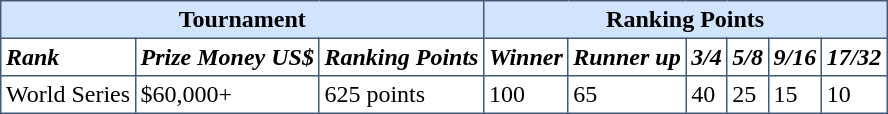<table cellpadding="3" cellspacing="4" border="1" style="border:#435877 solid 1px; border-collapse: collapse;">
<tr bgcolor="#d1e4fd">
<th colspan=3>Tournament</th>
<th colspan=6>Ranking Points</th>
</tr>
<tr>
<td><strong><em>Rank</em></strong></td>
<td><strong><em>Prize Money US$</em></strong></td>
<td><strong><em>Ranking Points</em></strong></td>
<td><strong><em>Winner</em></strong></td>
<td><strong><em>Runner up</em></strong></td>
<td><strong><em>3/4</em></strong></td>
<td><strong><em>5/8</em></strong></td>
<td><strong><em>9/16</em></strong></td>
<td><strong><em>17/32</em></strong></td>
</tr>
<tr>
<td>World Series</td>
<td>$60,000+</td>
<td>625 points</td>
<td>100</td>
<td>65</td>
<td>40</td>
<td>25</td>
<td>15</td>
<td>10</td>
</tr>
</table>
